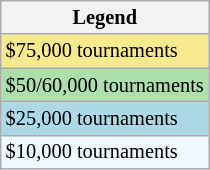<table class="wikitable" style="font-size:85%">
<tr>
<th>Legend</th>
</tr>
<tr style="background:#f7e98e;">
<td>$75,000 tournaments</td>
</tr>
<tr style="background:#addfad;">
<td>$50/60,000 tournaments</td>
</tr>
<tr style="background:lightblue;">
<td>$25,000 tournaments</td>
</tr>
<tr style="background:#f0f8ff;">
<td>$10,000 tournaments</td>
</tr>
</table>
